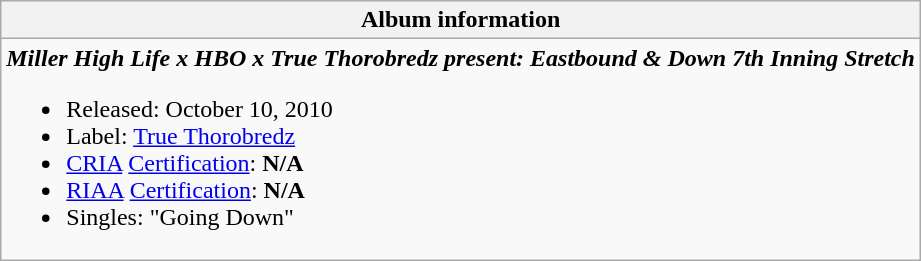<table class="wikitable">
<tr>
<th align="left">Album information</th>
</tr>
<tr>
<td align="left"><strong><em>Miller High Life x HBO x True Thorobredz present: Eastbound & Down 7th Inning Stretch</em></strong><br><ul><li>Released: October 10, 2010</li><li>Label: <a href='#'>True Thorobredz</a></li><li><a href='#'>CRIA</a> <a href='#'>Certification</a>: <strong>N/A</strong></li><li><a href='#'>RIAA</a> <a href='#'>Certification</a>: <strong>N/A</strong></li><li>Singles: "Going Down"</li></ul></td>
</tr>
</table>
